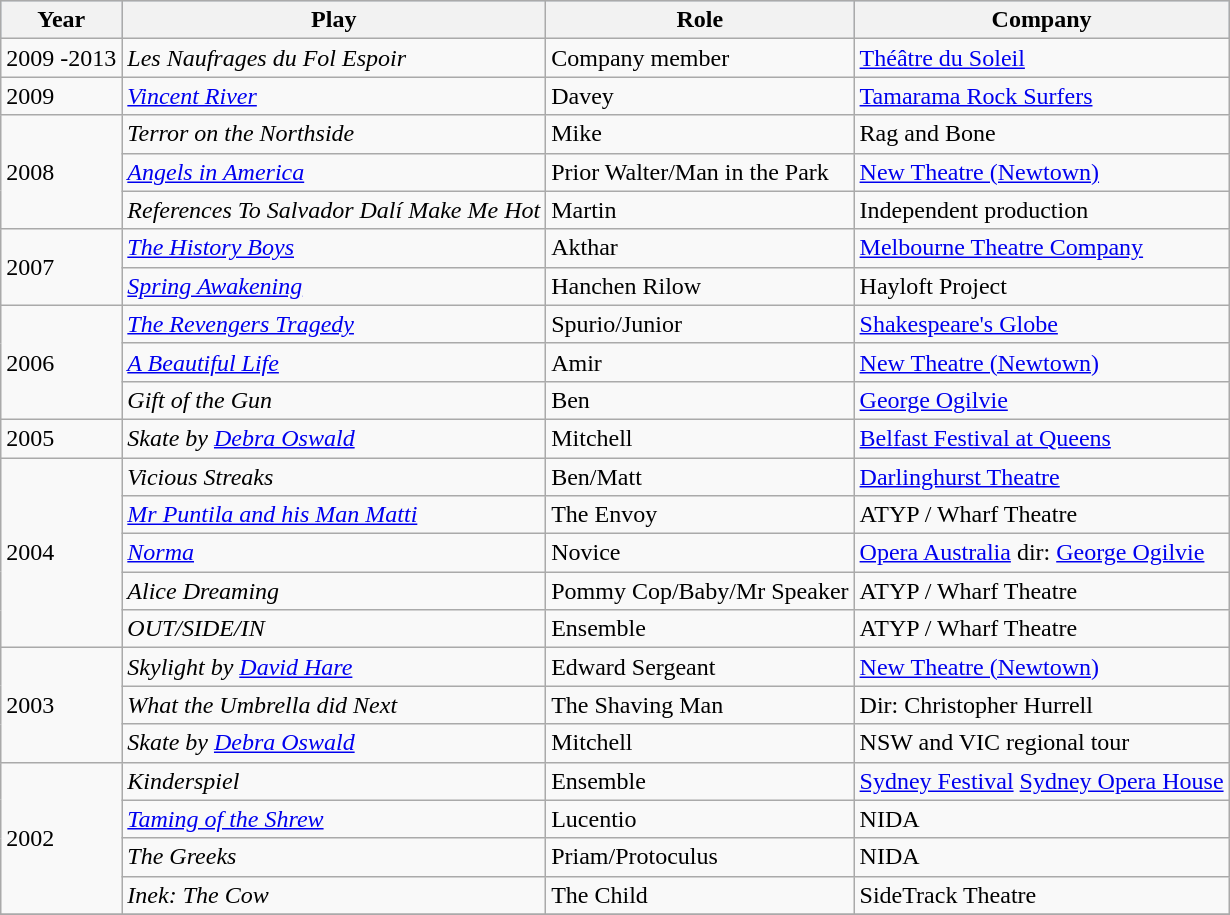<table class="wikitable">
<tr style="background:#b0c4de; text-align:center;">
<th>Year</th>
<th>Play</th>
<th>Role</th>
<th>Company</th>
</tr>
<tr>
<td>2009 -2013</td>
<td><em>Les Naufrages du Fol Espoir</em></td>
<td>Company member</td>
<td><a href='#'>Théâtre du Soleil</a></td>
</tr>
<tr>
<td>2009</td>
<td><em><a href='#'>Vincent River</a></em></td>
<td>Davey</td>
<td><a href='#'>Tamarama Rock Surfers</a></td>
</tr>
<tr>
<td rowspan="3">2008</td>
<td><em>Terror on the Northside</em></td>
<td>Mike</td>
<td>Rag and Bone</td>
</tr>
<tr>
<td><em><a href='#'>Angels in America</a></em></td>
<td>Prior Walter/Man in the Park</td>
<td><a href='#'>New Theatre (Newtown)</a></td>
</tr>
<tr>
<td><em>References To Salvador Dalí Make Me Hot</em></td>
<td>Martin</td>
<td>Independent production</td>
</tr>
<tr>
<td rowspan="2">2007</td>
<td><em><a href='#'>The History Boys</a></em></td>
<td>Akthar</td>
<td><a href='#'>Melbourne Theatre Company</a></td>
</tr>
<tr>
<td><em><a href='#'>Spring Awakening</a></em></td>
<td>Hanchen Rilow</td>
<td>Hayloft Project</td>
</tr>
<tr>
<td rowspan="3">2006</td>
<td><em><a href='#'>The Revengers Tragedy</a></em></td>
<td>Spurio/Junior</td>
<td><a href='#'>Shakespeare's Globe</a></td>
</tr>
<tr>
<td><em><a href='#'>A Beautiful Life</a></em></td>
<td>Amir</td>
<td><a href='#'>New Theatre (Newtown)</a></td>
</tr>
<tr>
<td><em>Gift of the Gun</em></td>
<td>Ben</td>
<td><a href='#'>George Ogilvie</a></td>
</tr>
<tr>
<td>2005</td>
<td><em>Skate by <a href='#'>Debra Oswald</a></em></td>
<td>Mitchell</td>
<td><a href='#'>Belfast Festival at Queens</a></td>
</tr>
<tr>
<td rowspan="5">2004</td>
<td><em>Vicious Streaks</em></td>
<td>Ben/Matt</td>
<td><a href='#'>Darlinghurst Theatre</a></td>
</tr>
<tr>
<td><em><a href='#'>Mr Puntila and his Man Matti</a></em></td>
<td>The Envoy</td>
<td>ATYP / Wharf Theatre</td>
</tr>
<tr>
<td><em><a href='#'>Norma</a></em></td>
<td>Novice</td>
<td><a href='#'>Opera Australia</a> dir: <a href='#'>George Ogilvie</a></td>
</tr>
<tr>
<td><em>Alice Dreaming</em></td>
<td>Pommy Cop/Baby/Mr Speaker</td>
<td>ATYP / Wharf Theatre</td>
</tr>
<tr>
<td><em>OUT/SIDE/IN</em></td>
<td>Ensemble</td>
<td>ATYP / Wharf Theatre</td>
</tr>
<tr>
<td rowspan="3">2003</td>
<td><em> Skylight by <a href='#'>David Hare</a></em></td>
<td>Edward Sergeant</td>
<td><a href='#'>New Theatre (Newtown)</a></td>
</tr>
<tr>
<td><em>What the Umbrella did Next</em></td>
<td>The Shaving Man</td>
<td>Dir: Christopher Hurrell</td>
</tr>
<tr>
<td><em>Skate by <a href='#'>Debra Oswald</a></em></td>
<td>Mitchell</td>
<td>NSW and VIC regional tour</td>
</tr>
<tr>
<td rowspan="4">2002</td>
<td><em> Kinderspiel</em></td>
<td>Ensemble</td>
<td><a href='#'>Sydney Festival</a> <a href='#'>Sydney Opera House</a></td>
</tr>
<tr>
<td><em><a href='#'>Taming of the Shrew</a></em></td>
<td>Lucentio</td>
<td>NIDA</td>
</tr>
<tr>
<td><em>The Greeks</em></td>
<td>Priam/Protoculus</td>
<td>NIDA</td>
</tr>
<tr>
<td><em>Inek: The Cow</em></td>
<td>The Child</td>
<td>SideTrack Theatre</td>
</tr>
<tr>
</tr>
</table>
